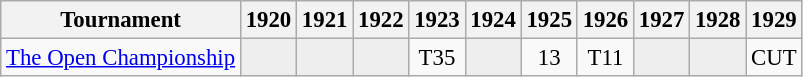<table class="wikitable" style="font-size:95%;text-align:center;">
<tr>
<th>Tournament</th>
<th>1920</th>
<th>1921</th>
<th>1922</th>
<th>1923</th>
<th>1924</th>
<th>1925</th>
<th>1926</th>
<th>1927</th>
<th>1928</th>
<th>1929</th>
</tr>
<tr>
<td align=left><a href='#'>The Open Championship</a></td>
<td style="background:#eeeeee;"></td>
<td style="background:#eeeeee;"></td>
<td style="background:#eeeeee;"></td>
<td>T35</td>
<td style="background:#eeeeee;"></td>
<td>13</td>
<td>T11</td>
<td style="background:#eeeeee;"></td>
<td style="background:#eeeeee;"></td>
<td>CUT</td>
</tr>
</table>
